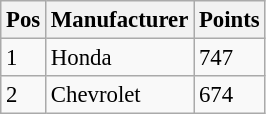<table class="wikitable" style="font-size: 95%">
<tr>
<th>Pos</th>
<th>Manufacturer</th>
<th>Points</th>
</tr>
<tr>
<td>1</td>
<td>Honda</td>
<td>747</td>
</tr>
<tr>
<td>2</td>
<td>Chevrolet</td>
<td>674</td>
</tr>
</table>
